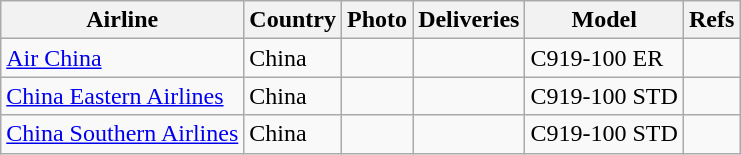<table class="wikitable sortable">
<tr>
<th>Airline</th>
<th>Country</th>
<th>Photo</th>
<th>Deliveries</th>
<th>Model</th>
<th class="unsortable">Refs</th>
</tr>
<tr>
<td><a href='#'>Air China</a></td>
<td>China</td>
<td></td>
<td></td>
<td>C919-100 ER</td>
<td></td>
</tr>
<tr>
<td><a href='#'>China Eastern Airlines</a></td>
<td>China</td>
<td></td>
<td></td>
<td>C919-100 STD</td>
<td></td>
</tr>
<tr>
<td><a href='#'>China Southern Airlines</a></td>
<td>China</td>
<td></td>
<td></td>
<td>C919-100 STD</td>
<td></td>
</tr>
</table>
